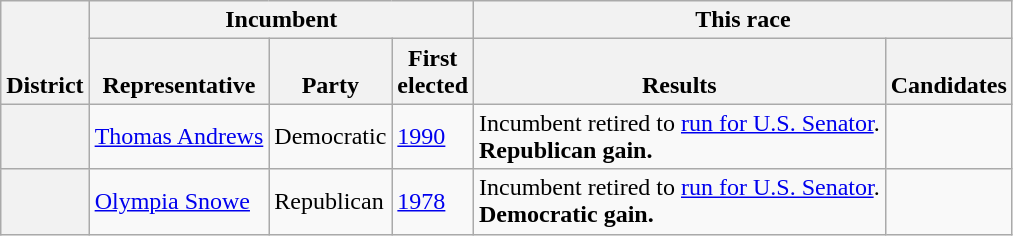<table class=wikitable>
<tr valign=bottom>
<th rowspan=2>District</th>
<th colspan=3>Incumbent</th>
<th colspan=2>This race</th>
</tr>
<tr valign=bottom>
<th>Representative</th>
<th>Party</th>
<th>First<br>elected</th>
<th>Results</th>
<th>Candidates</th>
</tr>
<tr>
<th></th>
<td><a href='#'>Thomas Andrews</a></td>
<td>Democratic</td>
<td><a href='#'>1990</a></td>
<td>Incumbent retired to <a href='#'>run for U.S. Senator</a>.<br><strong>Republican gain.</strong></td>
<td nowrap></td>
</tr>
<tr>
<th></th>
<td><a href='#'>Olympia Snowe</a></td>
<td>Republican</td>
<td><a href='#'>1978</a></td>
<td>Incumbent retired to <a href='#'>run for U.S. Senator</a>.<br><strong>Democratic gain.</strong></td>
<td nowrap></td>
</tr>
</table>
